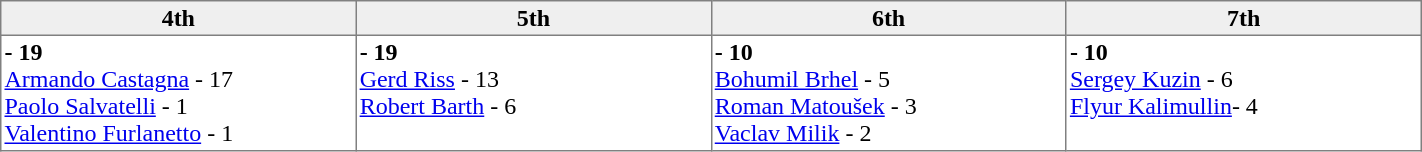<table border="1" cellpadding="2" cellspacing="0"  style="width:75%; border-collapse:collapse;">
<tr style="text-align:left; background:#efefef;">
<th style="width:15%; text-align:center;">4th</th>
<th style="width:15%; text-align:center;">5th</th>
<th style="width:15%; text-align:center;">6th</th>
<th style="width:15%; text-align:center;">7th</th>
</tr>
<tr align=left>
<td valign=top align=left><strong> - 19</strong><br><a href='#'>Armando Castagna</a> - 17<br><a href='#'>Paolo Salvatelli</a> - 1<br><a href='#'>Valentino Furlanetto</a> - 1</td>
<td valign=top align=left><strong> - 19</strong><br><a href='#'>Gerd Riss</a> - 13<br><a href='#'>Robert Barth</a> - 6</td>
<td valign=top align=left><strong> - 10</strong><br><a href='#'>Bohumil Brhel</a> - 5<br><a href='#'>Roman Matoušek</a> - 3<br><a href='#'>Vaclav Milik</a> - 2</td>
<td valign=top align=left><strong> - 10</strong><br><a href='#'>Sergey Kuzin</a> - 6<br><a href='#'>Flyur Kalimullin</a>- 4</td>
</tr>
</table>
